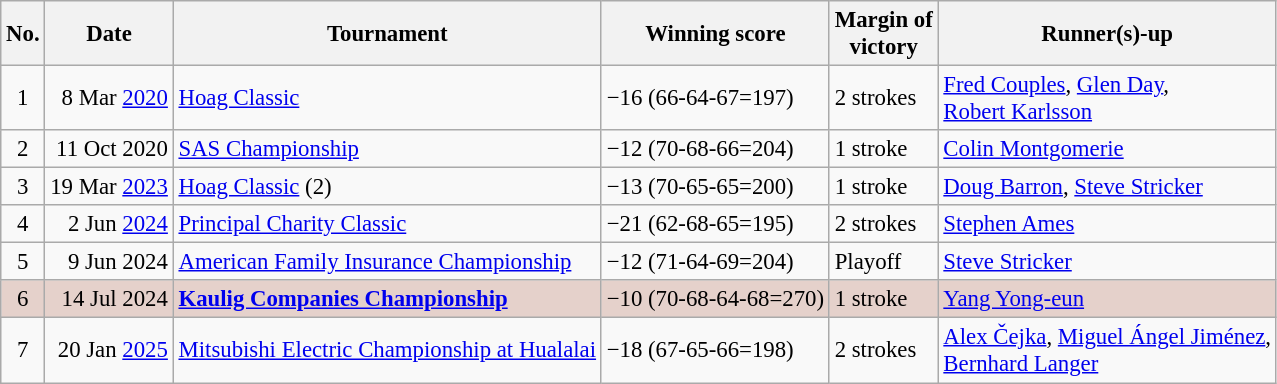<table class="wikitable" style="font-size:95%;">
<tr>
<th>No.</th>
<th>Date</th>
<th>Tournament</th>
<th>Winning score</th>
<th>Margin of<br>victory</th>
<th>Runner(s)-up</th>
</tr>
<tr>
<td align=center>1</td>
<td align=right>8 Mar <a href='#'>2020</a></td>
<td><a href='#'>Hoag Classic</a></td>
<td>−16 (66-64-67=197)</td>
<td>2 strokes</td>
<td> <a href='#'>Fred Couples</a>,  <a href='#'>Glen Day</a>,<br> <a href='#'>Robert Karlsson</a></td>
</tr>
<tr>
<td align=center>2</td>
<td align=right>11 Oct 2020</td>
<td><a href='#'>SAS Championship</a></td>
<td>−12 (70-68-66=204)</td>
<td>1 stroke</td>
<td> <a href='#'>Colin Montgomerie</a></td>
</tr>
<tr>
<td align=center>3</td>
<td align=right>19 Mar <a href='#'>2023</a></td>
<td><a href='#'>Hoag Classic</a> (2)</td>
<td>−13 (70-65-65=200)</td>
<td>1 stroke</td>
<td> <a href='#'>Doug Barron</a>,  <a href='#'>Steve Stricker</a></td>
</tr>
<tr>
<td align=center>4</td>
<td align=right>2 Jun <a href='#'>2024</a></td>
<td><a href='#'>Principal Charity Classic</a></td>
<td>−21 (62-68-65=195)</td>
<td>2 strokes</td>
<td> <a href='#'>Stephen Ames</a></td>
</tr>
<tr>
<td align=center>5</td>
<td align=right>9 Jun 2024</td>
<td><a href='#'>American Family Insurance Championship</a></td>
<td>−12 (71-64-69=204)</td>
<td>Playoff</td>
<td> <a href='#'>Steve Stricker</a></td>
</tr>
<tr style="background:#e5d1cb;">
<td align=center>6</td>
<td align=right>14 Jul 2024</td>
<td><strong><a href='#'>Kaulig Companies Championship</a></strong></td>
<td>−10 (70-68-64-68=270)</td>
<td>1 stroke</td>
<td> <a href='#'>Yang Yong-eun</a></td>
</tr>
<tr>
<td align=center>7</td>
<td align=right>20 Jan <a href='#'>2025</a></td>
<td><a href='#'>Mitsubishi Electric Championship at Hualalai</a></td>
<td>−18 (67-65-66=198)</td>
<td>2 strokes</td>
<td> <a href='#'>Alex Čejka</a>,  <a href='#'>Miguel Ángel Jiménez</a>,<br> <a href='#'>Bernhard Langer</a></td>
</tr>
</table>
